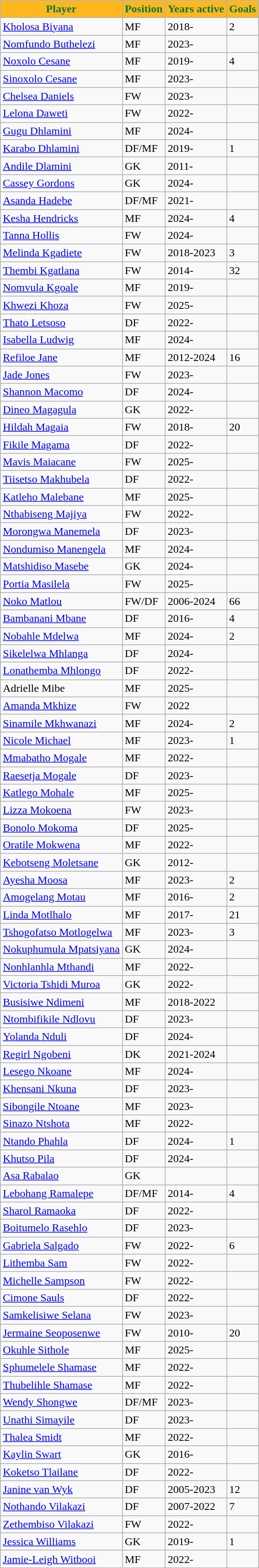<table class="wikitable">
<tr>
<th style="background:#FFB81C; color:#007749;">Player</th>
<th style="background:#FFB81C; color:#007749;">Position</th>
<th style="background:#FFB81C; color:#007749;">Years active</th>
<th style="background:#FFB81C; color:#007749;">Goals</th>
</tr>
<tr>
<td><a href='#'>Kholosa Biyana</a></td>
<td>MF</td>
<td>2018-</td>
<td>2</td>
</tr>
<tr>
<td><a href='#'>Nomfundo Buthelezi</a></td>
<td>MF</td>
<td>2023-</td>
<td></td>
</tr>
<tr>
<td><a href='#'>Noxolo Cesane</a></td>
<td>MF</td>
<td>2019-</td>
<td>4</td>
</tr>
<tr>
<td><a href='#'>Sinoxolo Cesane</a></td>
<td>MF</td>
<td>2023-</td>
<td></td>
</tr>
<tr>
<td><a href='#'>Chelsea Daniels</a></td>
<td>FW</td>
<td>2023-</td>
<td></td>
</tr>
<tr>
<td><a href='#'>Lelona Daweti</a></td>
<td>FW</td>
<td>2022-</td>
<td></td>
</tr>
<tr>
<td><a href='#'>Gugu Dhlamini</a></td>
<td>MF</td>
<td>2024-</td>
<td></td>
</tr>
<tr>
<td><a href='#'>Karabo Dhlamini</a></td>
<td>DF/MF</td>
<td>2019-</td>
<td>1</td>
</tr>
<tr>
<td><a href='#'>Andile Dlamini</a></td>
<td>GK</td>
<td>2011-</td>
<td></td>
</tr>
<tr>
<td><a href='#'>Cassey Gordons</a></td>
<td>GK</td>
<td>2024-</td>
<td></td>
</tr>
<tr>
<td><a href='#'>Asanda Hadebe</a></td>
<td>DF/MF</td>
<td>2021-</td>
<td></td>
</tr>
<tr>
<td><a href='#'>Kesha Hendricks</a></td>
<td>MF</td>
<td>2024-</td>
<td>4</td>
</tr>
<tr>
<td><a href='#'>Tanna Hollis</a></td>
<td>FW</td>
<td>2024-</td>
<td></td>
</tr>
<tr>
<td><a href='#'>Melinda Kgadiete</a></td>
<td>FW</td>
<td>2018-2023</td>
<td>3</td>
</tr>
<tr>
<td><a href='#'>Thembi Kgatlana</a></td>
<td>FW</td>
<td>2014-</td>
<td>32</td>
</tr>
<tr>
<td><a href='#'>Nomvula Kgoale</a></td>
<td>MF</td>
<td>2019-</td>
<td></td>
</tr>
<tr>
<td><a href='#'>Khwezi Khoza</a></td>
<td>FW</td>
<td>2025-</td>
<td></td>
</tr>
<tr>
<td><a href='#'>Thato Letsoso</a></td>
<td>DF</td>
<td>2022-</td>
<td></td>
</tr>
<tr>
<td><a href='#'>Isabella Ludwig</a></td>
<td>MF</td>
<td>2024-</td>
<td></td>
</tr>
<tr>
<td><a href='#'>Refiloe Jane</a></td>
<td>MF</td>
<td>2012-2024</td>
<td>16</td>
</tr>
<tr>
<td><a href='#'>Jade Jones</a></td>
<td>FW</td>
<td>2023-</td>
<td></td>
</tr>
<tr>
<td><a href='#'>Shannon Macomo</a></td>
<td>DF</td>
<td>2024-</td>
<td></td>
</tr>
<tr>
<td><a href='#'>Dineo Magagula</a></td>
<td>GK</td>
<td>2022-</td>
<td></td>
</tr>
<tr>
<td><a href='#'>Hildah Magaia</a></td>
<td>FW</td>
<td>2018-</td>
<td>20</td>
</tr>
<tr>
<td><a href='#'>Fikile Magama</a></td>
<td>DF</td>
<td>2022-</td>
<td></td>
</tr>
<tr>
<td><a href='#'>Mavis Maiacane</a></td>
<td>FW</td>
<td>2025-</td>
<td></td>
</tr>
<tr>
<td><a href='#'>Tiisetso Makhubela</a></td>
<td>DF</td>
<td>2022-</td>
<td></td>
</tr>
<tr>
<td><a href='#'>Katleho Malebane</a></td>
<td>MF</td>
<td>2025-</td>
<td></td>
</tr>
<tr>
<td><a href='#'>Nthabiseng Majiya</a></td>
<td>FW</td>
<td>2022-</td>
<td></td>
</tr>
<tr>
<td><a href='#'>Morongwa Manemela</a></td>
<td>DF</td>
<td>2023-</td>
<td></td>
</tr>
<tr>
<td><a href='#'>Nondumiso Manengela</a></td>
<td>MF</td>
<td>2024-</td>
<td></td>
</tr>
<tr>
<td><a href='#'>Matshidiso Masebe</a></td>
<td>GK</td>
<td>2024-</td>
<td></td>
</tr>
<tr>
<td><a href='#'>Portia Masilela</a></td>
<td>FW</td>
<td>2025-</td>
<td></td>
</tr>
<tr>
<td><a href='#'>Noko Matlou</a></td>
<td>FW/DF</td>
<td>2006-2024</td>
<td>66</td>
</tr>
<tr>
<td><a href='#'>Bambanani Mbane</a></td>
<td>DF</td>
<td>2016-</td>
<td>4</td>
</tr>
<tr>
<td><a href='#'>Nobahle Mdelwa</a></td>
<td>MF</td>
<td>2024-</td>
<td>2</td>
</tr>
<tr>
<td><a href='#'>Sikelelwa Mhlanga</a></td>
<td>DF</td>
<td>2024-</td>
<td></td>
</tr>
<tr>
<td><a href='#'>Lonathemba Mhlongo</a></td>
<td>DF</td>
<td>2022-</td>
<td></td>
</tr>
<tr>
<td>Adrielle Mibe</td>
<td>MF</td>
<td>2025-</td>
<td></td>
</tr>
<tr>
<td><a href='#'>Amanda Mkhize</a></td>
<td>FW</td>
<td>2022</td>
<td></td>
</tr>
<tr>
<td><a href='#'>Sinamile Mkhwanazi</a></td>
<td>MF</td>
<td>2024-</td>
<td>2</td>
</tr>
<tr>
<td><a href='#'>Nicole Michael</a></td>
<td>MF</td>
<td>2023-</td>
<td>1</td>
</tr>
<tr>
<td><a href='#'>Mmabatho Mogale</a></td>
<td>MF</td>
<td>2022-</td>
<td></td>
</tr>
<tr>
<td><a href='#'>Raesetja Mogale</a></td>
<td>DF</td>
<td>2023-</td>
<td></td>
</tr>
<tr>
<td><a href='#'>Katlego Mohale</a></td>
<td>MF</td>
<td>2025-</td>
<td></td>
</tr>
<tr>
<td><a href='#'>Lizza Mokoena</a></td>
<td>FW</td>
<td>2023-</td>
<td></td>
</tr>
<tr>
<td><a href='#'>Bonolo Mokoma</a></td>
<td>DF</td>
<td>2025-</td>
<td></td>
</tr>
<tr>
<td><a href='#'>Oratile Mokwena</a></td>
<td>MF</td>
<td>2022-</td>
<td></td>
</tr>
<tr>
<td><a href='#'>Kebotseng Moletsane</a></td>
<td>GK</td>
<td>2012-</td>
<td></td>
</tr>
<tr>
<td><a href='#'>Ayesha Moosa</a></td>
<td>MF</td>
<td>2023-</td>
<td>2</td>
</tr>
<tr>
<td><a href='#'>Amogelang Motau</a></td>
<td>MF</td>
<td>2016-</td>
<td>2</td>
</tr>
<tr>
<td><a href='#'>Linda Motlhalo</a></td>
<td>MF</td>
<td>2017-</td>
<td>21</td>
</tr>
<tr>
<td><a href='#'>Tshogofatso Motlogelwa</a></td>
<td>MF</td>
<td>2023-</td>
<td>3</td>
</tr>
<tr>
<td><a href='#'>Nokuphumula Mpatsiyana</a></td>
<td>GK</td>
<td>2024-</td>
<td></td>
</tr>
<tr>
<td><a href='#'>Nonhlanhla Mthandi</a></td>
<td>MF</td>
<td>2022-</td>
<td></td>
</tr>
<tr>
<td><a href='#'>Victoria Tshidi Muroa</a></td>
<td>GK</td>
<td>2022-</td>
<td></td>
</tr>
<tr>
<td><a href='#'>Busisiwe Ndimeni</a></td>
<td>MF</td>
<td>2018-2022</td>
<td></td>
</tr>
<tr>
<td><a href='#'>Ntombifikile Ndlovu</a></td>
<td>DF</td>
<td>2023-</td>
<td></td>
</tr>
<tr>
<td><a href='#'>Yolanda Nduli</a></td>
<td>DF</td>
<td>2024-</td>
<td></td>
</tr>
<tr>
<td><a href='#'>Regirl Ngobeni</a></td>
<td>DK</td>
<td>2021-2024</td>
<td></td>
</tr>
<tr>
<td><a href='#'>Lesego Nkoane</a></td>
<td>MF</td>
<td>2024-</td>
<td></td>
</tr>
<tr>
<td><a href='#'>Khensani Nkuna</a></td>
<td>DF</td>
<td>2023-</td>
<td></td>
</tr>
<tr>
<td><a href='#'>Sibongile Ntoane</a></td>
<td>MF</td>
<td>2023-</td>
<td></td>
</tr>
<tr>
<td><a href='#'>Sinazo Ntshota</a></td>
<td>MF</td>
<td>2022-</td>
<td></td>
</tr>
<tr>
<td><a href='#'>Ntando Phahla</a></td>
<td>DF</td>
<td>2024-</td>
<td>1</td>
</tr>
<tr>
<td><a href='#'>Khutso Pila</a></td>
<td>DF</td>
<td>2024-</td>
<td></td>
</tr>
<tr>
<td><a href='#'>Asa Rabalao</a></td>
<td>GK</td>
<td></td>
<td></td>
</tr>
<tr>
<td><a href='#'>Lebohang Ramalepe</a></td>
<td>DF/MF</td>
<td>2014-</td>
<td>4</td>
</tr>
<tr>
<td><a href='#'>Sharol Ramaoka</a></td>
<td>DF</td>
<td>2022-</td>
<td></td>
</tr>
<tr>
<td><a href='#'>Boitumelo Rasehlo</a></td>
<td>DF</td>
<td>2023-</td>
<td></td>
</tr>
<tr>
<td><a href='#'>Gabriela Salgado</a></td>
<td>FW</td>
<td>2022-</td>
<td>6</td>
</tr>
<tr>
<td><a href='#'>Lithemba Sam</a></td>
<td>FW</td>
<td>2022-</td>
<td></td>
</tr>
<tr>
<td><a href='#'>Michelle Sampson</a></td>
<td>FW</td>
<td>2022-</td>
<td></td>
</tr>
<tr>
<td><a href='#'>Cimone Sauls</a></td>
<td>DF</td>
<td>2022-</td>
<td></td>
</tr>
<tr>
<td><a href='#'>Samkelisiwe Selana</a></td>
<td>FW</td>
<td>2023-</td>
<td></td>
</tr>
<tr>
<td><a href='#'>Jermaine Seoposenwe</a></td>
<td>FW</td>
<td>2010-</td>
<td>20</td>
</tr>
<tr>
<td><a href='#'>Okuhle Sithole</a></td>
<td>MF</td>
<td>2025-</td>
<td></td>
</tr>
<tr>
<td><a href='#'>Sphumelele Shamase</a></td>
<td>MF</td>
<td>2022-</td>
<td></td>
</tr>
<tr>
<td><a href='#'>Thubelihle Shamase</a></td>
<td>MF</td>
<td>2022-</td>
<td></td>
</tr>
<tr>
<td><a href='#'>Wendy Shongwe</a></td>
<td>DF/MF</td>
<td>2023-</td>
<td></td>
</tr>
<tr>
<td><a href='#'>Unathi Simayile</a></td>
<td>DF</td>
<td>2023-</td>
<td></td>
</tr>
<tr>
<td><a href='#'>Thalea Smidt</a></td>
<td>MF</td>
<td>2022-</td>
<td></td>
</tr>
<tr>
<td><a href='#'>Kaylin Swart</a></td>
<td>GK</td>
<td>2016-</td>
<td></td>
</tr>
<tr>
<td><a href='#'>Koketso Tlailane</a></td>
<td>DF</td>
<td>2022-</td>
<td></td>
</tr>
<tr>
<td><a href='#'>Janine van Wyk</a></td>
<td>DF</td>
<td>2005-2023</td>
<td>12</td>
</tr>
<tr>
<td><a href='#'>Nothando Vilakazi</a></td>
<td>DF</td>
<td>2007-2022</td>
<td>7</td>
</tr>
<tr>
<td><a href='#'>Zethembiso Vilakazi</a></td>
<td>FW</td>
<td>2022-</td>
<td></td>
</tr>
<tr>
<td><a href='#'>Jessica Williams</a></td>
<td>GK</td>
<td>2019-</td>
<td>1</td>
</tr>
<tr>
<td><a href='#'>Jamie-Leigh Witbooi</a></td>
<td>MF</td>
<td>2022-</td>
<td></td>
</tr>
</table>
